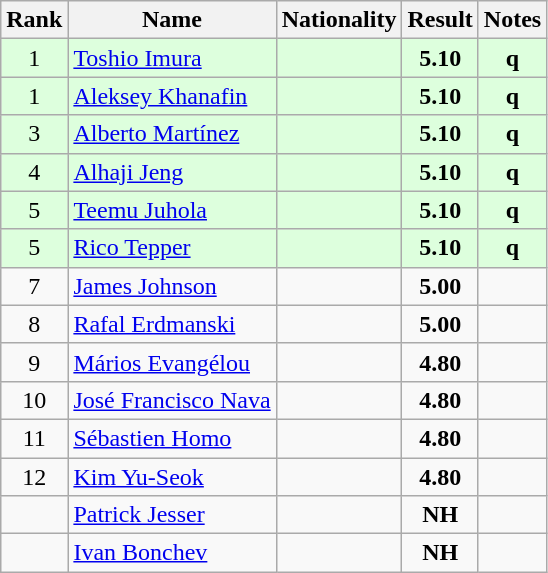<table class="wikitable sortable" style="text-align:center">
<tr>
<th>Rank</th>
<th>Name</th>
<th>Nationality</th>
<th>Result</th>
<th>Notes</th>
</tr>
<tr bgcolor=ddffdd>
<td>1</td>
<td align=left><a href='#'>Toshio Imura</a></td>
<td align=left></td>
<td><strong>5.10</strong></td>
<td><strong>q</strong></td>
</tr>
<tr bgcolor=ddffdd>
<td>1</td>
<td align=left><a href='#'>Aleksey Khanafin</a></td>
<td align=left></td>
<td><strong>5.10</strong></td>
<td><strong>q</strong></td>
</tr>
<tr bgcolor=ddffdd>
<td>3</td>
<td align=left><a href='#'>Alberto Martínez</a></td>
<td align=left></td>
<td><strong>5.10</strong></td>
<td><strong>q</strong></td>
</tr>
<tr bgcolor=ddffdd>
<td>4</td>
<td align=left><a href='#'>Alhaji Jeng</a></td>
<td align=left></td>
<td><strong>5.10</strong></td>
<td><strong>q</strong></td>
</tr>
<tr bgcolor=ddffdd>
<td>5</td>
<td align=left><a href='#'>Teemu Juhola</a></td>
<td align=left></td>
<td><strong>5.10</strong></td>
<td><strong>q</strong></td>
</tr>
<tr bgcolor=ddffdd>
<td>5</td>
<td align=left><a href='#'>Rico Tepper</a></td>
<td align=left></td>
<td><strong>5.10</strong></td>
<td><strong>q</strong></td>
</tr>
<tr>
<td>7</td>
<td align=left><a href='#'>James Johnson</a></td>
<td align=left></td>
<td><strong>5.00</strong></td>
<td></td>
</tr>
<tr>
<td>8</td>
<td align=left><a href='#'>Rafal Erdmanski</a></td>
<td align=left></td>
<td><strong>5.00</strong></td>
<td></td>
</tr>
<tr>
<td>9</td>
<td align=left><a href='#'>Mários Evangélou</a></td>
<td align=left></td>
<td><strong>4.80</strong></td>
<td></td>
</tr>
<tr>
<td>10</td>
<td align=left><a href='#'>José Francisco Nava</a></td>
<td align=left></td>
<td><strong>4.80</strong></td>
<td></td>
</tr>
<tr>
<td>11</td>
<td align=left><a href='#'>Sébastien Homo</a></td>
<td align=left></td>
<td><strong>4.80</strong></td>
<td></td>
</tr>
<tr>
<td>12</td>
<td align=left><a href='#'>Kim Yu-Seok</a></td>
<td align=left></td>
<td><strong>4.80</strong></td>
<td></td>
</tr>
<tr>
<td></td>
<td align=left><a href='#'>Patrick Jesser</a></td>
<td align=left></td>
<td><strong>NH</strong></td>
<td></td>
</tr>
<tr>
<td></td>
<td align=left><a href='#'>Ivan Bonchev</a></td>
<td align=left></td>
<td><strong>NH</strong></td>
<td></td>
</tr>
</table>
